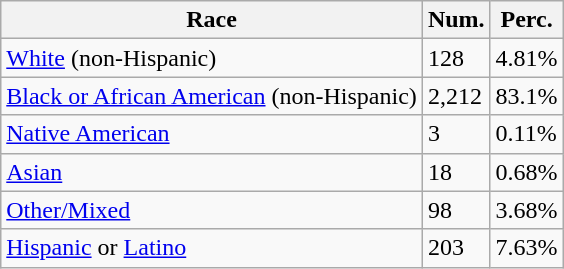<table class="wikitable">
<tr>
<th>Race</th>
<th>Num.</th>
<th>Perc.</th>
</tr>
<tr>
<td><a href='#'>White</a> (non-Hispanic)</td>
<td>128</td>
<td>4.81%</td>
</tr>
<tr>
<td><a href='#'>Black or African American</a> (non-Hispanic)</td>
<td>2,212</td>
<td>83.1%</td>
</tr>
<tr>
<td><a href='#'>Native American</a></td>
<td>3</td>
<td>0.11%</td>
</tr>
<tr>
<td><a href='#'>Asian</a></td>
<td>18</td>
<td>0.68%</td>
</tr>
<tr>
<td><a href='#'>Other/Mixed</a></td>
<td>98</td>
<td>3.68%</td>
</tr>
<tr>
<td><a href='#'>Hispanic</a> or <a href='#'>Latino</a></td>
<td>203</td>
<td>7.63%</td>
</tr>
</table>
